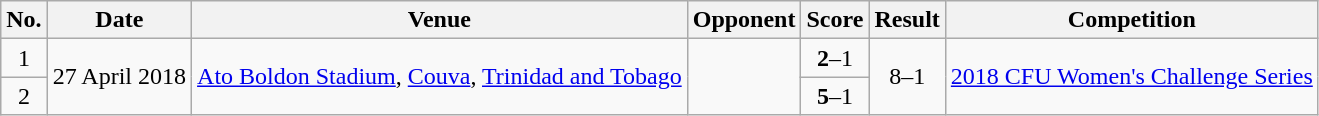<table class="wikitable">
<tr>
<th>No.</th>
<th>Date</th>
<th>Venue</th>
<th>Opponent</th>
<th>Score</th>
<th>Result</th>
<th>Competition</th>
</tr>
<tr>
<td style="text-align:center;">1</td>
<td rowspan=2>27 April 2018</td>
<td rowspan=2><a href='#'>Ato Boldon Stadium</a>, <a href='#'>Couva</a>, <a href='#'>Trinidad and Tobago</a></td>
<td rowspan=2></td>
<td style="text-align:center;"><strong>2</strong>–1</td>
<td rowspan=2 style="text-align:center;">8–1</td>
<td rowspan=2><a href='#'>2018 CFU Women's Challenge Series</a></td>
</tr>
<tr style="text-align:center;">
<td>2</td>
<td><strong>5</strong>–1</td>
</tr>
</table>
